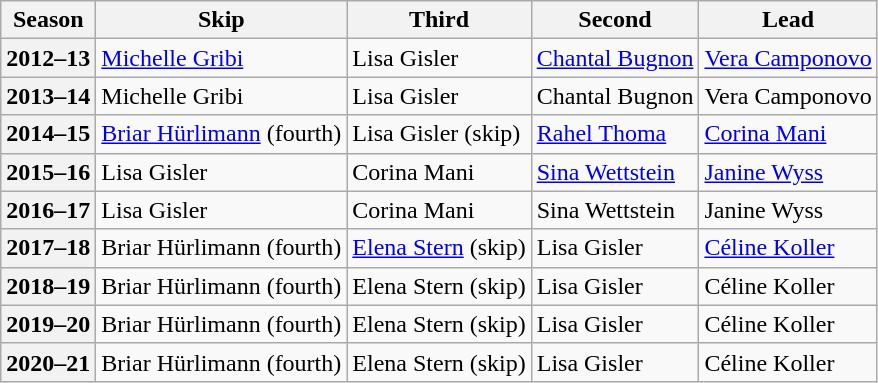<table class="wikitable">
<tr>
<th scope="col">Season</th>
<th scope="col">Skip</th>
<th scope="col">Third</th>
<th scope="col">Second</th>
<th scope="col">Lead</th>
</tr>
<tr>
<th scope="row">2012–13</th>
<td><a href='#'>Michelle Gribi</a></td>
<td>Lisa Gisler</td>
<td><a href='#'>Chantal Bugnon</a></td>
<td><a href='#'>Vera Camponovo</a></td>
</tr>
<tr>
<th scope="row">2013–14</th>
<td>Michelle Gribi</td>
<td>Lisa Gisler</td>
<td>Chantal Bugnon</td>
<td>Vera Camponovo</td>
</tr>
<tr>
<th scope="row">2014–15</th>
<td><a href='#'>Briar Hürlimann</a> (fourth)</td>
<td>Lisa Gisler (skip)</td>
<td><a href='#'>Rahel Thoma</a></td>
<td><a href='#'>Corina Mani</a></td>
</tr>
<tr>
<th scope="row">2015–16</th>
<td>Lisa Gisler</td>
<td>Corina Mani</td>
<td><a href='#'>Sina Wettstein</a></td>
<td><a href='#'>Janine Wyss</a></td>
</tr>
<tr>
<th scope="row">2016–17</th>
<td>Lisa Gisler</td>
<td>Corina Mani</td>
<td>Sina Wettstein</td>
<td>Janine Wyss</td>
</tr>
<tr>
<th scope="row">2017–18</th>
<td>Briar Hürlimann (fourth)</td>
<td><a href='#'>Elena Stern</a> (skip)</td>
<td>Lisa Gisler</td>
<td><a href='#'>Céline Koller</a></td>
</tr>
<tr>
<th scope="row">2018–19</th>
<td>Briar Hürlimann (fourth)</td>
<td>Elena Stern (skip)</td>
<td>Lisa Gisler</td>
<td>Céline Koller</td>
</tr>
<tr>
<th scope="row">2019–20</th>
<td>Briar Hürlimann (fourth)</td>
<td>Elena Stern (skip)</td>
<td>Lisa Gisler</td>
<td>Céline Koller</td>
</tr>
<tr>
<th scope="row">2020–21</th>
<td>Briar Hürlimann (fourth)</td>
<td>Elena Stern (skip)</td>
<td>Lisa Gisler</td>
<td>Céline Koller</td>
</tr>
</table>
